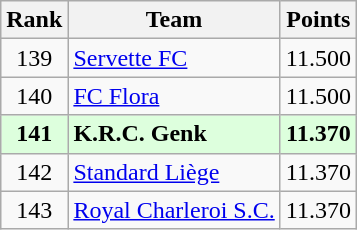<table class="wikitable" style="text-align: center;">
<tr>
<th>Rank</th>
<th>Team</th>
<th>Points</th>
</tr>
<tr>
<td>139</td>
<td align="left"> <a href='#'>Servette FC</a></td>
<td>11.500</td>
</tr>
<tr>
<td>140</td>
<td align="left"> <a href='#'>FC Flora</a></td>
<td>11.500</td>
</tr>
<tr bgcolor="#ddffdd" style="font-weight:bold">
<td>141</td>
<td align="left"> K.R.C. Genk</td>
<td>11.370</td>
</tr>
<tr>
<td>142</td>
<td align="left"> <a href='#'>Standard Liège</a></td>
<td>11.370</td>
</tr>
<tr>
<td>143</td>
<td align="left"> <a href='#'>Royal Charleroi S.C.</a></td>
<td>11.370</td>
</tr>
</table>
